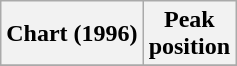<table class="wikitable plainrowheaders" style="text-align:center">
<tr>
<th scope="col">Chart (1996)</th>
<th scope="col">Peak<br>position</th>
</tr>
<tr>
</tr>
</table>
